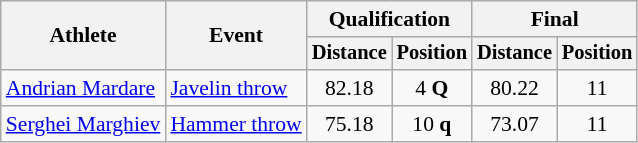<table class=wikitable style=font-size:90%>
<tr>
<th rowspan=2>Athlete</th>
<th rowspan=2>Event</th>
<th colspan=2>Qualification</th>
<th colspan=2>Final</th>
</tr>
<tr style=font-size:95%>
<th>Distance</th>
<th>Position</th>
<th>Distance</th>
<th>Position</th>
</tr>
<tr align=center>
<td align=left><a href='#'>Andrian Mardare</a></td>
<td align=left><a href='#'>Javelin throw</a></td>
<td>82.18 </td>
<td>4 <strong>Q</strong></td>
<td>80.22</td>
<td>11</td>
</tr>
<tr align=center>
<td align=left><a href='#'>Serghei Marghiev</a></td>
<td align=left><a href='#'>Hammer throw</a></td>
<td>75.18</td>
<td>10 <strong>q</strong></td>
<td>73.07</td>
<td>11</td>
</tr>
</table>
